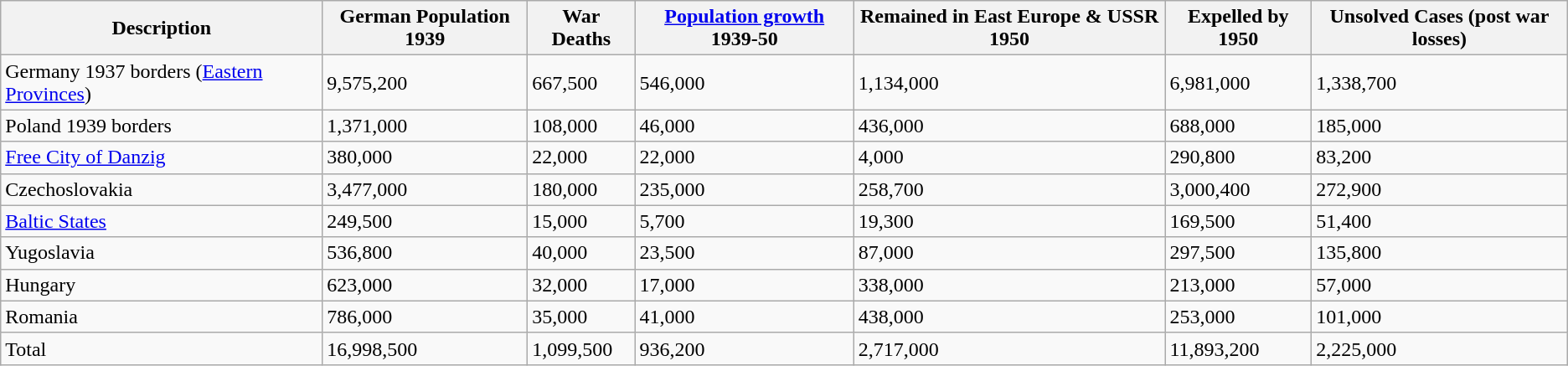<table class="wikitable sortable">
<tr>
<th>Description</th>
<th>German Population 1939</th>
<th>War Deaths</th>
<th><a href='#'>Population growth</a> 1939-50</th>
<th>Remained in East Europe & USSR 1950</th>
<th>Expelled by 1950</th>
<th>Unsolved Cases (post war losses)</th>
</tr>
<tr>
<td>Germany 1937 borders (<a href='#'>Eastern Provinces</a>)</td>
<td>9,575,200</td>
<td>667,500</td>
<td>546,000</td>
<td>1,134,000</td>
<td>6,981,000</td>
<td>1,338,700</td>
</tr>
<tr>
<td>Poland 1939 borders</td>
<td>1,371,000</td>
<td>108,000</td>
<td>46,000</td>
<td>436,000</td>
<td>688,000</td>
<td>185,000</td>
</tr>
<tr>
<td><a href='#'>Free City of Danzig</a></td>
<td>380,000</td>
<td>22,000</td>
<td>22,000</td>
<td>4,000</td>
<td>290,800</td>
<td>83,200</td>
</tr>
<tr>
<td>Czechoslovakia</td>
<td>3,477,000</td>
<td>180,000</td>
<td>235,000</td>
<td>258,700</td>
<td>3,000,400</td>
<td>272,900</td>
</tr>
<tr>
<td><a href='#'>Baltic States</a></td>
<td>249,500</td>
<td>15,000</td>
<td>5,700</td>
<td>19,300</td>
<td>169,500</td>
<td>51,400</td>
</tr>
<tr>
<td>Yugoslavia</td>
<td>536,800</td>
<td>40,000</td>
<td>23,500</td>
<td>87,000</td>
<td>297,500</td>
<td>135,800</td>
</tr>
<tr>
<td>Hungary</td>
<td>623,000</td>
<td>32,000</td>
<td>17,000</td>
<td>338,000</td>
<td>213,000</td>
<td>57,000</td>
</tr>
<tr>
<td>Romania</td>
<td>786,000</td>
<td>35,000</td>
<td>41,000</td>
<td>438,000</td>
<td>253,000</td>
<td>101,000</td>
</tr>
<tr>
<td>Total</td>
<td>16,998,500</td>
<td>1,099,500</td>
<td>936,200</td>
<td>2,717,000</td>
<td>11,893,200</td>
<td>2,225,000</td>
</tr>
</table>
